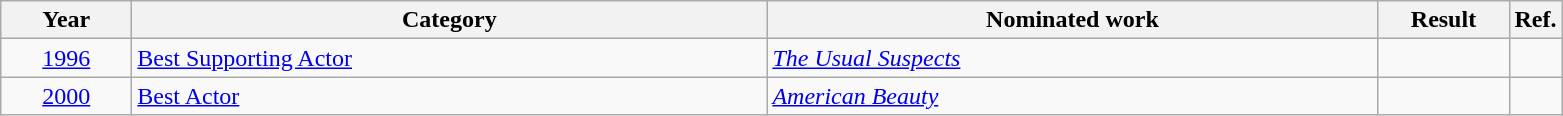<table class=wikitable>
<tr>
<th scope="col" style="width:5em;">Year</th>
<th scope="col" style="width:26em;">Category</th>
<th scope="col" style="width:25em;">Nominated work</th>
<th scope="col" style="width:5em;">Result</th>
<th>Ref.</th>
</tr>
<tr>
<td style="text-align:center;"><a href='#'>1996</a></td>
<td><a href='#'>Best Supporting Actor</a></td>
<td><em><a href='#'>The Usual Suspects</a></em></td>
<td></td>
<td></td>
</tr>
<tr>
<td style="text-align:center;"><a href='#'>2000</a></td>
<td><a href='#'>Best Actor</a></td>
<td><em><a href='#'>American Beauty</a></em></td>
<td></td>
<td></td>
</tr>
</table>
